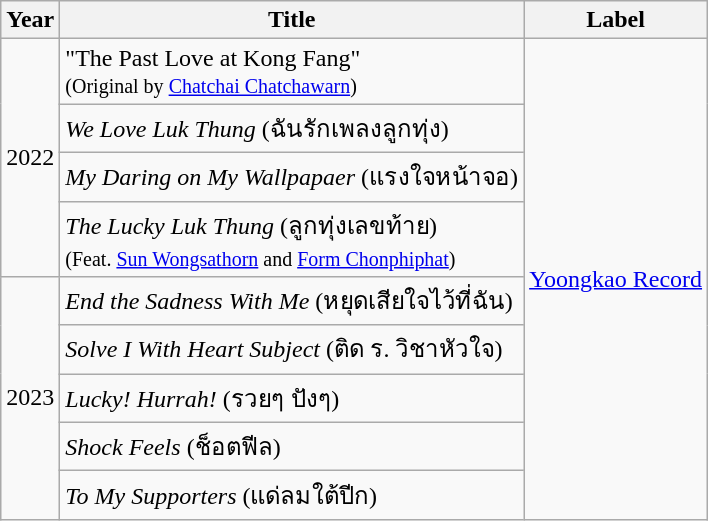<table class="wikitable">
<tr>
<th>Year</th>
<th>Title</th>
<th>Label</th>
</tr>
<tr>
<td rowspan="4">2022</td>
<td>"The Past Love at Kong Fang"<br><small>(Original by <a href='#'>Chatchai Chatchawarn</a>)</small></td>
<td rowspan="9"><a href='#'>Yoongkao Record</a></td>
</tr>
<tr>
<td><em>We Love Luk Thung</em> (ฉันรักเพลงลูกทุ่ง)</td>
</tr>
<tr>
<td><em>My Daring on My Wallpapaer</em> (แรงใจหน้าจอ)</td>
</tr>
<tr>
<td><em>The Lucky Luk Thung</em> (ลูกทุ่งเลขท้าย)<br><small>(Feat. <a href='#'>Sun Wongsathorn</a> and <a href='#'>Form Chonphiphat</a>)</small></td>
</tr>
<tr>
<td rowspan="5">2023</td>
<td><em>End the Sadness With Me</em> (หยุดเสียใจไว้ที่ฉัน)</td>
</tr>
<tr>
<td><em>Solve I With Heart Subject</em> (ติด ร. วิชาหัวใจ)</td>
</tr>
<tr>
<td><em>Lucky! Hurrah!</em> (รวยๆ ปังๆ)</td>
</tr>
<tr>
<td><em>Shock Feels</em> (ช็อตฟีล)</td>
</tr>
<tr>
<td><em>To My Supporters</em> (แด่ลมใต้ปีก)</td>
</tr>
</table>
